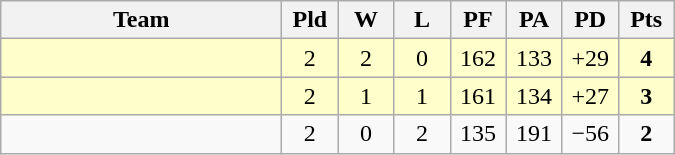<table class=wikitable style="text-align:center">
<tr>
<th width=180>Team</th>
<th width=30>Pld</th>
<th width=30>W</th>
<th width=30>L</th>
<th width=30>PF</th>
<th width=30>PA</th>
<th width=30>PD</th>
<th width=30>Pts</th>
</tr>
<tr align=center bgcolor="#ffffcc">
<td align="left"></td>
<td>2</td>
<td>2</td>
<td>0</td>
<td>162</td>
<td>133</td>
<td>+29</td>
<td><strong>4</strong></td>
</tr>
<tr align=center bgcolor="#ffffcc">
<td align="left"></td>
<td>2</td>
<td>1</td>
<td>1</td>
<td>161</td>
<td>134</td>
<td>+27</td>
<td><strong>3</strong></td>
</tr>
<tr>
<td align="left"></td>
<td>2</td>
<td>0</td>
<td>2</td>
<td>135</td>
<td>191</td>
<td>−56</td>
<td><strong>2</strong></td>
</tr>
</table>
